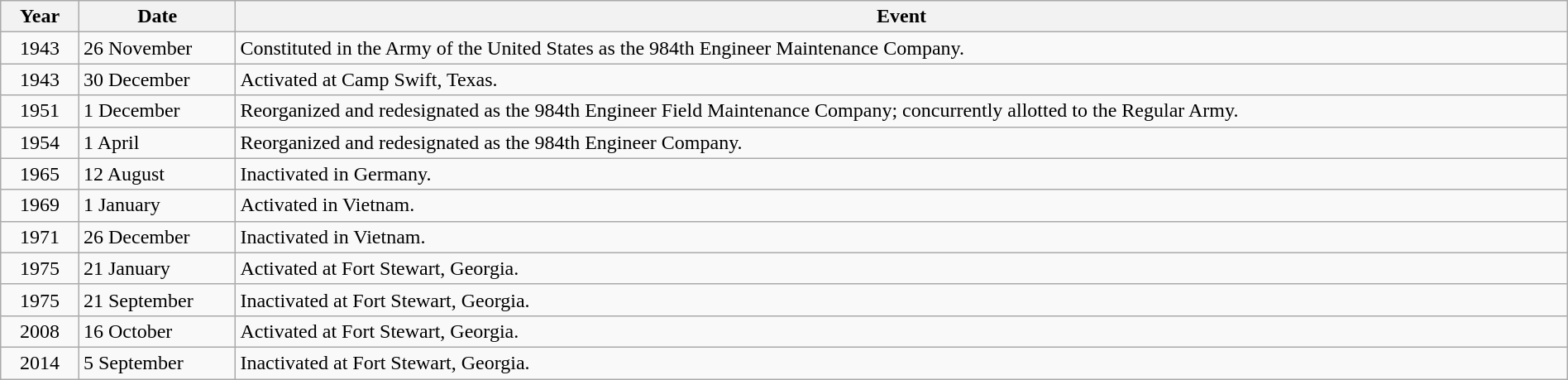<table class="wikitable" style="width:100%;">
<tr>
<th style="width:5%">Year</th>
<th style="width:10%">Date</th>
<th>Event</th>
</tr>
<tr>
<td align="center">1943</td>
<td>26 November</td>
<td>Constituted in the Army of the United States as the 984th Engineer Maintenance Company.</td>
</tr>
<tr>
<td align="center">1943</td>
<td>30 December</td>
<td>Activated at Camp Swift, Texas.</td>
</tr>
<tr>
<td align="center">1951</td>
<td>1 December</td>
<td>Reorganized and redesignated as the 984th Engineer Field Maintenance Company; concurrently allotted to the Regular Army.</td>
</tr>
<tr>
<td align="center">1954</td>
<td>1 April</td>
<td>Reorganized and redesignated as the 984th Engineer Company.</td>
</tr>
<tr>
<td align="center">1965</td>
<td>12 August</td>
<td>Inactivated in Germany.</td>
</tr>
<tr>
<td align="center">1969</td>
<td>1 January</td>
<td>Activated in Vietnam.</td>
</tr>
<tr>
<td align="center">1971</td>
<td>26 December</td>
<td>Inactivated in Vietnam.</td>
</tr>
<tr>
<td align="center">1975</td>
<td>21 January</td>
<td>Activated at Fort Stewart, Georgia.</td>
</tr>
<tr>
<td align="center">1975</td>
<td>21 September</td>
<td>Inactivated at Fort Stewart, Georgia.</td>
</tr>
<tr>
<td align="center">2008</td>
<td>16 October</td>
<td>Activated at Fort Stewart, Georgia.</td>
</tr>
<tr>
<td align="center">2014</td>
<td>5 September</td>
<td>Inactivated at Fort Stewart, Georgia.</td>
</tr>
</table>
